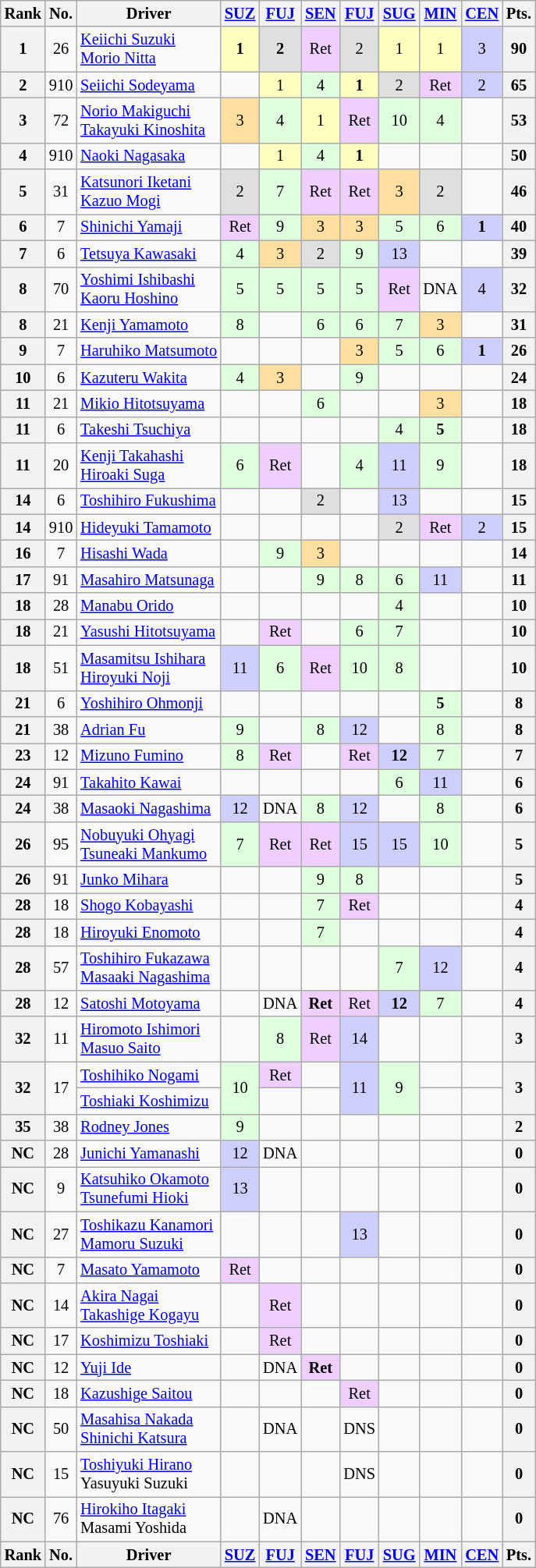<table class="wikitable" style="font-size:85%; text-align:center">
<tr style="background:#f9f9f9" valign="top">
<th valign="middle">Rank</th>
<th valign="middle">No.</th>
<th valign="middle" class="unsortable">Driver</th>
<th data-sort-type="number"><a href='#'>SUZ</a><br></th>
<th data-sort-type="number"><a href='#'>FUJ</a><br></th>
<th data-sort-type="number"><a href='#'>SEN</a><br></th>
<th data-sort-type="number"><a href='#'>FUJ</a><br></th>
<th data-sort-type="number"><a href='#'>SUG</a><br></th>
<th data-sort-type="number"><a href='#'>MIN</a><br></th>
<th data-sort-type="number"><a href='#'>CEN</a><br></th>
<th data-sort-type="number">Pts.</th>
</tr>
<tr>
<th>1</th>
<td>26</td>
<td align="left"> <a href='#'>Keiichi Suzuki</a><br> <a href='#'>Morio Nitta</a></td>
<td bgcolor="#FFFFBF"><strong>1</strong></td>
<td bgcolor="#DFDFDF"><strong>2</strong></td>
<td bgcolor="#EFCFFF">Ret</td>
<td bgcolor="#DFDFDF">2</td>
<td bgcolor="#FFFFBF">1</td>
<td bgcolor="#FFFFBF">1</td>
<td bgcolor="#CFCFFF">3</td>
<th>90</th>
</tr>
<tr>
<th>2</th>
<td>910</td>
<td align="left"> <a href='#'>Seiichi Sodeyama</a></td>
<td></td>
<td bgcolor="#FFFFBF">1</td>
<td bgcolor="#DFFFDF">4</td>
<td bgcolor="#FFFFBF"><strong>1</strong></td>
<td bgcolor="#DFDFDF">2</td>
<td bgcolor="#EFCFFF">Ret</td>
<td bgcolor="#CFCFFF">2</td>
<th>65</th>
</tr>
<tr>
<th>3</th>
<td>72</td>
<td align="left"> <a href='#'>Norio Makiguchi</a><br> <a href='#'>Takayuki Kinoshita</a></td>
<td bgcolor="#FFDF9F">3</td>
<td bgcolor="#DFFFDF">4</td>
<td bgcolor="#FFFFBF">1</td>
<td bgcolor="#EFCFFF">Ret</td>
<td bgcolor="#DFFFDF">10</td>
<td bgcolor="#DFFFDF">4</td>
<td></td>
<th>53</th>
</tr>
<tr>
<th>4</th>
<td>910</td>
<td align="left"> <a href='#'>Naoki Nagasaka</a></td>
<td></td>
<td bgcolor="#FFFFBF">1</td>
<td bgcolor="#DFFFDF">4</td>
<td bgcolor="#FFFFBF"><strong>1</strong></td>
<td></td>
<td></td>
<td></td>
<th>50</th>
</tr>
<tr>
<th>5</th>
<td>31</td>
<td align="left"> <a href='#'>Katsunori Iketani</a><br> <a href='#'>Kazuo Mogi</a></td>
<td bgcolor="#DFDFDF">2</td>
<td bgcolor="#DFFFDF">7</td>
<td bgcolor="#EFCFFF">Ret</td>
<td bgcolor="#EFCFFF">Ret</td>
<td bgcolor="#FFDF9F">3</td>
<td bgcolor="#DFDFDF">2</td>
<td></td>
<th>46</th>
</tr>
<tr>
<th>6</th>
<td>7</td>
<td align="left"> <a href='#'>Shinichi Yamaji</a></td>
<td bgcolor="#EFCFFF">Ret</td>
<td bgcolor="#DFFFDF">9</td>
<td bgcolor="#FFDF9F">3</td>
<td bgcolor="#FFDF9F">3</td>
<td bgcolor="#DFFFDF">5</td>
<td bgcolor="#DFFFDF">6</td>
<td bgcolor="#CFCFFF"><strong>1</strong></td>
<th>40</th>
</tr>
<tr>
<th>7</th>
<td>6</td>
<td align="left"> <a href='#'>Tetsuya Kawasaki</a></td>
<td bgcolor="#DFFFDF">4</td>
<td bgcolor="#FFDF9F">3</td>
<td bgcolor="#DFDFDF">2</td>
<td bgcolor="#DFFFDF">9</td>
<td bgcolor="#CFCFFF">13</td>
<td></td>
<td></td>
<th>39</th>
</tr>
<tr>
<th>8</th>
<td>70</td>
<td align="left"> <a href='#'>Yoshimi Ishibashi</a><br> <a href='#'>Kaoru Hoshino</a></td>
<td bgcolor="#DFFFDF">5</td>
<td bgcolor="#DFFFDF">5</td>
<td bgcolor="#DFFFDF">5</td>
<td bgcolor="#DFFFDF">5</td>
<td bgcolor="#EFCFFF">Ret</td>
<td>DNA</td>
<td bgcolor="#CFCFFF">4</td>
<th>32</th>
</tr>
<tr>
<th>8</th>
<td>21</td>
<td align="left"> <a href='#'>Kenji Yamamoto</a></td>
<td bgcolor="#DFFFDF">8</td>
<td></td>
<td bgcolor="#DFFFDF">6</td>
<td bgcolor="#DFFFDF">6</td>
<td bgcolor="#DFFFDF">7</td>
<td bgcolor="#FFDF9F">3</td>
<td></td>
<th>31</th>
</tr>
<tr>
<th>9</th>
<td>7</td>
<td align="left"> <a href='#'>Haruhiko Matsumoto</a></td>
<td></td>
<td></td>
<td></td>
<td bgcolor="#FFDF9F">3</td>
<td bgcolor="#DFFFDF">5</td>
<td bgcolor="#DFFFDF">6</td>
<td bgcolor="#CFCFFF"><strong>1</strong></td>
<th>26</th>
</tr>
<tr>
<th>10</th>
<td>6</td>
<td align="left"> <a href='#'>Kazuteru Wakita</a></td>
<td bgcolor="#DFFFDF">4</td>
<td bgcolor="#FFDF9F">3</td>
<td></td>
<td bgcolor="#DFFFDF">9</td>
<td></td>
<td></td>
<td></td>
<th>24</th>
</tr>
<tr>
<th>11</th>
<td>21</td>
<td align="left"> <a href='#'>Mikio Hitotsuyama</a></td>
<td></td>
<td></td>
<td bgcolor="#DFFFDF">6</td>
<td></td>
<td></td>
<td bgcolor="#FFDF9F">3</td>
<td></td>
<th>18</th>
</tr>
<tr>
<th>11</th>
<td>6</td>
<td align="left"> <a href='#'>Takeshi Tsuchiya</a></td>
<td></td>
<td></td>
<td></td>
<td></td>
<td bgcolor="#DFFFDF">4</td>
<td bgcolor="#DFFFDF"><strong>5</strong></td>
<td></td>
<th>18</th>
</tr>
<tr>
<th>11</th>
<td>20</td>
<td align="left"> <a href='#'>Kenji Takahashi</a><br> <a href='#'>Hiroaki Suga</a></td>
<td bgcolor="#DFFFDF">6</td>
<td bgcolor="#EFCFFF">Ret</td>
<td></td>
<td bgcolor="#DFFFDF">4</td>
<td bgcolor="#CFCFFF">11</td>
<td bgcolor="#DFFFDF">9</td>
<td></td>
<th>18</th>
</tr>
<tr>
<th>14</th>
<td>6</td>
<td align="left"> <a href='#'>Toshihiro Fukushima</a></td>
<td></td>
<td></td>
<td bgcolor="#DFDFDF">2</td>
<td></td>
<td bgcolor="#CFCFFF">13</td>
<td></td>
<td></td>
<th>15</th>
</tr>
<tr>
<th>14</th>
<td>910</td>
<td align="left"> <a href='#'>Hideyuki Tamamoto</a></td>
<td></td>
<td></td>
<td></td>
<td></td>
<td bgcolor="#DFDFDF">2</td>
<td bgcolor="#EFCFFF">Ret</td>
<td bgcolor="#CFCFFF">2</td>
<th>15</th>
</tr>
<tr>
<th>16</th>
<td>7</td>
<td align="left"> <a href='#'>Hisashi Wada</a></td>
<td></td>
<td bgcolor="#DFFFDF">9</td>
<td bgcolor="#FFDF9F">3</td>
<td></td>
<td></td>
<td></td>
<td></td>
<th>14</th>
</tr>
<tr>
<th>17</th>
<td>91</td>
<td align="left"> <a href='#'>Masahiro Matsunaga</a></td>
<td></td>
<td></td>
<td bgcolor="#DFFFDF">9</td>
<td bgcolor="#DFFFDF">8</td>
<td bgcolor="#DFFFDF">6</td>
<td bgcolor="#CFCFFF">11</td>
<td></td>
<th>11</th>
</tr>
<tr>
<th>18</th>
<td>28</td>
<td align="left"> <a href='#'>Manabu Orido</a></td>
<td></td>
<td></td>
<td></td>
<td></td>
<td bgcolor="#DFFFDF">4</td>
<td></td>
<td></td>
<th>10</th>
</tr>
<tr>
<th>18</th>
<td>21</td>
<td align="left"> <a href='#'>Yasushi Hitotsuyama</a></td>
<td></td>
<td bgcolor="#EFCFFF">Ret</td>
<td></td>
<td bgcolor="#DFFFDF">6</td>
<td bgcolor="#DFFFDF">7</td>
<td></td>
<td></td>
<th>10</th>
</tr>
<tr>
<th>18</th>
<td>51</td>
<td align="left"> <a href='#'>Masamitsu Ishihara</a><br> <a href='#'>Hiroyuki Noji</a></td>
<td bgcolor="#CFCFFF">11</td>
<td bgcolor="#DFFFDF">6</td>
<td bgcolor="#EFCFFF">Ret</td>
<td bgcolor="#DFFFDF">10</td>
<td bgcolor="#DFFFDF">8</td>
<td></td>
<td></td>
<th>10</th>
</tr>
<tr>
<th>21</th>
<td>6</td>
<td align="left"> <a href='#'>Yoshihiro Ohmonji</a></td>
<td></td>
<td></td>
<td></td>
<td></td>
<td></td>
<td bgcolor="#DFFFDF"><strong>5</strong></td>
<td></td>
<th>8</th>
</tr>
<tr>
<th>21</th>
<td>38</td>
<td align="left"> <a href='#'>Adrian Fu</a></td>
<td bgcolor="#DFFFDF">9</td>
<td></td>
<td bgcolor="#DFFFDF">8</td>
<td bgcolor="#CFCFFF">12</td>
<td></td>
<td bgcolor="#DFFFDF">8</td>
<td></td>
<th>8</th>
</tr>
<tr>
<th>23</th>
<td>12</td>
<td align="left"> <a href='#'>Mizuno Fumino</a></td>
<td bgcolor="#DFFFDF">8</td>
<td bgcolor="#EFCFFF">Ret</td>
<td></td>
<td bgcolor="#EFCFFF">Ret</td>
<td bgcolor="#CFCFFF"><strong>12</strong></td>
<td bgcolor="#DFFFDF">7</td>
<td></td>
<th>7</th>
</tr>
<tr>
<th>24</th>
<td>91</td>
<td align="left"> <a href='#'>Takahito Kawai</a></td>
<td></td>
<td></td>
<td></td>
<td></td>
<td bgcolor="#DFFFDF">6</td>
<td bgcolor="#CFCFFF">11</td>
<td></td>
<th>6</th>
</tr>
<tr>
<th>24</th>
<td>38</td>
<td align="left"> <a href='#'>Masaoki Nagashima</a></td>
<td bgcolor="#CFCFFF">12</td>
<td>DNA</td>
<td bgcolor="#DFFFDF">8</td>
<td bgcolor="#CFCFFF">12</td>
<td></td>
<td bgcolor="#DFFFDF">8</td>
<td></td>
<th>6</th>
</tr>
<tr>
<th>26</th>
<td>95</td>
<td align="left"> <a href='#'>Nobuyuki Ohyagi</a><br> <a href='#'>Tsuneaki Mankumo</a></td>
<td bgcolor="#DFFFDF">7</td>
<td bgcolor="#EFCFFF">Ret</td>
<td bgcolor="#EFCFFF">Ret</td>
<td bgcolor="#CFCFFF">15</td>
<td bgcolor="#CFCFFF">15</td>
<td bgcolor="#DFFFDF">10</td>
<td></td>
<th>5</th>
</tr>
<tr>
<th>26</th>
<td>91</td>
<td align="left"> <a href='#'>Junko Mihara</a></td>
<td></td>
<td></td>
<td bgcolor="#DFFFDF">9</td>
<td bgcolor="#DFFFDF">8</td>
<td></td>
<td></td>
<td></td>
<th>5</th>
</tr>
<tr>
<th>28</th>
<td>18</td>
<td align="left"> <a href='#'>Shogo Kobayashi</a></td>
<td></td>
<td></td>
<td bgcolor="#DFFFDF">7</td>
<td bgcolor="#EFCFFF">Ret</td>
<td></td>
<td></td>
<td></td>
<th>4</th>
</tr>
<tr>
<th>28</th>
<td>18</td>
<td align="left"> <a href='#'>Hiroyuki Enomoto</a></td>
<td></td>
<td></td>
<td bgcolor="#DFFFDF">7</td>
<td></td>
<td></td>
<td></td>
<td></td>
<th>4</th>
</tr>
<tr>
<th>28</th>
<td>57</td>
<td align="left"> <a href='#'>Toshihiro Fukazawa</a><br> <a href='#'>Masaaki Nagashima</a></td>
<td></td>
<td></td>
<td></td>
<td></td>
<td bgcolor="#DFFFDF">7</td>
<td bgcolor="#CFCFFF">12</td>
<td></td>
<th>4</th>
</tr>
<tr>
<th>28</th>
<td>12</td>
<td align="left"> <a href='#'>Satoshi Motoyama</a></td>
<td></td>
<td>DNA</td>
<td bgcolor="#EFCFFF"><strong>Ret</strong></td>
<td bgcolor="#EFCFFF">Ret</td>
<td bgcolor="#CFCFFF"><strong>12</strong></td>
<td bgcolor="#DFFFDF">7</td>
<td></td>
<th>4</th>
</tr>
<tr>
<th>32</th>
<td>11</td>
<td align="left"> <a href='#'>Hiromoto Ishimori</a><br> <a href='#'>Masuo Saito</a></td>
<td></td>
<td bgcolor="#DFFFDF">8</td>
<td bgcolor="#EFCFFF">Ret</td>
<td bgcolor="#CFCFFF">14</td>
<td></td>
<td></td>
<td></td>
<th>3</th>
</tr>
<tr>
<th rowspan="2">32</th>
<td rowspan="2">17</td>
<td align="left"> <a href='#'>Toshihiko Nogami</a></td>
<td rowspan="2" bgcolor="#DFFFDF">10</td>
<td bgcolor="#EFCFFF">Ret</td>
<td></td>
<td rowspan="2" bgcolor="#CFCFFF">11</td>
<td rowspan="2" bgcolor="#DFFFDF">9</td>
<td></td>
<td></td>
<th rowspan="2">3</th>
</tr>
<tr>
<td align="left"> <a href='#'>Toshiaki Koshimizu</a></td>
<td></td>
<td></td>
<td></td>
<td></td>
</tr>
<tr>
<th>35</th>
<td>38</td>
<td align="left"> <a href='#'>Rodney Jones</a></td>
<td bgcolor="#DFFFDF">9</td>
<td></td>
<td></td>
<td></td>
<td></td>
<td></td>
<td></td>
<th>2</th>
</tr>
<tr>
<th>NC</th>
<td>28</td>
<td align="left"> <a href='#'>Junichi Yamanashi</a></td>
<td bgcolor="#CFCFFF">12</td>
<td>DNA</td>
<td></td>
<td></td>
<td></td>
<td></td>
<td></td>
<th>0</th>
</tr>
<tr>
<th>NC</th>
<td>9</td>
<td align="left"> <a href='#'>Katsuhiko Okamoto</a><br> <a href='#'>Tsunefumi Hioki</a></td>
<td bgcolor="#CFCFFF">13</td>
<td></td>
<td></td>
<td></td>
<td></td>
<td></td>
<td></td>
<th>0</th>
</tr>
<tr>
<th>NC</th>
<td>27</td>
<td align="left"> <a href='#'>Toshikazu Kanamori</a><br> <a href='#'>Mamoru Suzuki</a></td>
<td></td>
<td></td>
<td></td>
<td bgcolor="#CFCFFF">13</td>
<td></td>
<td></td>
<td></td>
<th>0</th>
</tr>
<tr>
<th>NC</th>
<td>7</td>
<td align="left"> <a href='#'>Masato Yamamoto</a></td>
<td bgcolor="#EFCFFF">Ret</td>
<td></td>
<td></td>
<td></td>
<td></td>
<td></td>
<td></td>
<th>0</th>
</tr>
<tr>
<th>NC</th>
<td>14</td>
<td align="left"> <a href='#'>Akira Nagai</a><br> <a href='#'>Takashige Kogayu</a></td>
<td></td>
<td bgcolor="#EFCFFF">Ret</td>
<td></td>
<td></td>
<td></td>
<td></td>
<td></td>
<th>0</th>
</tr>
<tr>
<th>NC</th>
<td>17</td>
<td align="left"> <a href='#'>Koshimizu Toshiaki</a></td>
<td></td>
<td bgcolor="#EFCFFF">Ret</td>
<td></td>
<td></td>
<td></td>
<td></td>
<td></td>
<th>0</th>
</tr>
<tr>
<th>NC</th>
<td>12</td>
<td align="left"> <a href='#'>Yuji Ide</a></td>
<td></td>
<td>DNA</td>
<td bgcolor="#EFCFFF"><strong>Ret</strong></td>
<td></td>
<td></td>
<td></td>
<td></td>
<th>0</th>
</tr>
<tr>
<th>NC</th>
<td>18</td>
<td align="left"> <a href='#'>Kazushige Saitou</a></td>
<td></td>
<td></td>
<td></td>
<td bgcolor="#EFCFFF">Ret</td>
<td></td>
<td></td>
<td></td>
<th>0</th>
</tr>
<tr>
<th>NC</th>
<td>50</td>
<td align="left"> <a href='#'>Masahisa Nakada</a><br> <a href='#'>Shinichi Katsura</a></td>
<td></td>
<td>DNA</td>
<td></td>
<td>DNS</td>
<td></td>
<td></td>
<td></td>
<th>0</th>
</tr>
<tr>
<th>NC</th>
<td>15</td>
<td align="left"> <a href='#'>Toshiyuki Hirano</a><br> Yasuyuki Suzuki</td>
<td></td>
<td></td>
<td></td>
<td>DNS</td>
<td></td>
<td></td>
<td></td>
<th>0</th>
</tr>
<tr>
<th>NC</th>
<td>76</td>
<td align="left"> <a href='#'>Hirokiho Itagaki</a><br> Masami Yoshida</td>
<td></td>
<td>DNA</td>
<td></td>
<td></td>
<td></td>
<td></td>
<td></td>
<th>0</th>
</tr>
<tr>
<th valign="middle">Rank</th>
<th valign="middle">No.</th>
<th align="left" valign="middle">Driver</th>
<th><a href='#'>SUZ</a><br></th>
<th><a href='#'>FUJ</a><br></th>
<th><a href='#'>SEN</a><br></th>
<th><a href='#'>FUJ</a><br></th>
<th><a href='#'>SUG</a><br></th>
<th><a href='#'>MIN</a><br></th>
<th><a href='#'>CEN</a><br></th>
<th>Pts.</th>
</tr>
</table>
